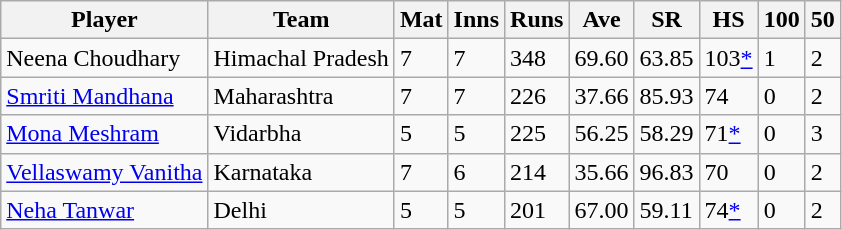<table class="wikitable">
<tr>
<th>Player</th>
<th>Team</th>
<th><abbr>Mat</abbr></th>
<th><abbr>Inns</abbr></th>
<th>Runs</th>
<th><abbr>Ave</abbr></th>
<th><abbr>SR</abbr></th>
<th><abbr>HS</abbr></th>
<th><abbr>100</abbr></th>
<th><abbr>50</abbr></th>
</tr>
<tr>
<td>Neena Choudhary</td>
<td>Himachal Pradesh</td>
<td>7</td>
<td>7</td>
<td>348</td>
<td>69.60</td>
<td>63.85</td>
<td>103<a href='#'>*</a></td>
<td>1</td>
<td>2</td>
</tr>
<tr>
<td><a href='#'>Smriti Mandhana</a></td>
<td>Maharashtra</td>
<td>7</td>
<td>7</td>
<td>226</td>
<td>37.66</td>
<td>85.93</td>
<td>74</td>
<td>0</td>
<td>2</td>
</tr>
<tr>
<td><a href='#'>Mona Meshram</a></td>
<td>Vidarbha</td>
<td>5</td>
<td>5</td>
<td>225</td>
<td>56.25</td>
<td>58.29</td>
<td>71<a href='#'>*</a></td>
<td>0</td>
<td>3</td>
</tr>
<tr>
<td><a href='#'>Vellaswamy Vanitha</a></td>
<td>Karnataka</td>
<td>7</td>
<td>6</td>
<td>214</td>
<td>35.66</td>
<td>96.83</td>
<td>70</td>
<td>0</td>
<td>2</td>
</tr>
<tr>
<td><a href='#'>Neha Tanwar</a></td>
<td>Delhi</td>
<td>5</td>
<td>5</td>
<td>201</td>
<td>67.00</td>
<td>59.11</td>
<td>74<a href='#'>*</a></td>
<td>0</td>
<td>2</td>
</tr>
</table>
